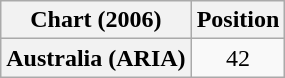<table class="wikitable plainrowheaders" style="text-align:center">
<tr>
<th scope="col">Chart (2006)</th>
<th scope="col">Position</th>
</tr>
<tr>
<th scope="row">Australia (ARIA)</th>
<td>42</td>
</tr>
</table>
